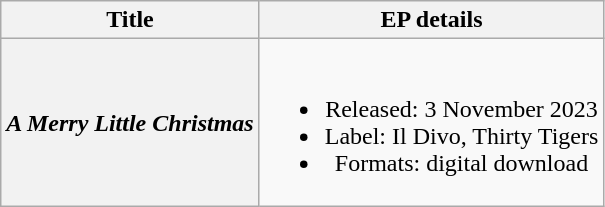<table class="wikitable plainrowheaders" style=text-align:center;>
<tr>
<th scope="col">Title</th>
<th scope="col">EP details</th>
</tr>
<tr>
<th scope="row"><em>A Merry Little Christmas</em></th>
<td><br><ul><li>Released: 3 November 2023</li><li>Label: Il Divo, Thirty Tigers</li><li>Formats: digital download</li></ul></td>
</tr>
</table>
